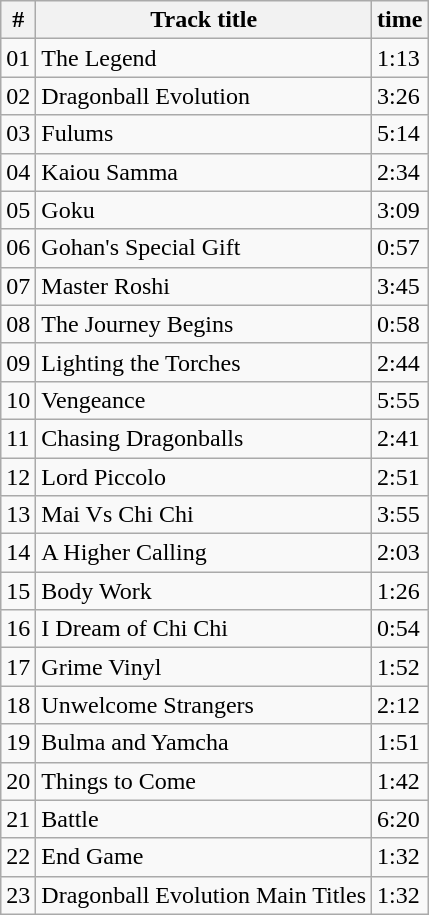<table class="wikitable">
<tr>
<th>#</th>
<th>Track title</th>
<th>time</th>
</tr>
<tr>
<td>01</td>
<td>The Legend</td>
<td>1:13</td>
</tr>
<tr>
<td>02</td>
<td>Dragonball Evolution</td>
<td>3:26</td>
</tr>
<tr>
<td>03</td>
<td>Fulums</td>
<td>5:14</td>
</tr>
<tr>
<td>04</td>
<td>Kaiou Samma</td>
<td>2:34</td>
</tr>
<tr>
<td>05</td>
<td>Goku</td>
<td>3:09</td>
</tr>
<tr>
<td>06</td>
<td>Gohan's Special Gift</td>
<td>0:57</td>
</tr>
<tr>
<td>07</td>
<td>Master Roshi</td>
<td>3:45</td>
</tr>
<tr>
<td>08</td>
<td>The Journey Begins</td>
<td>0:58</td>
</tr>
<tr>
<td>09</td>
<td>Lighting the Torches</td>
<td>2:44</td>
</tr>
<tr>
<td>10</td>
<td>Vengeance</td>
<td>5:55</td>
</tr>
<tr>
<td>11</td>
<td>Chasing Dragonballs</td>
<td>2:41</td>
</tr>
<tr>
<td>12</td>
<td>Lord Piccolo</td>
<td>2:51</td>
</tr>
<tr>
<td>13</td>
<td>Mai Vs Chi Chi</td>
<td>3:55</td>
</tr>
<tr>
<td>14</td>
<td>A Higher Calling</td>
<td>2:03</td>
</tr>
<tr>
<td>15</td>
<td>Body Work</td>
<td>1:26</td>
</tr>
<tr>
<td>16</td>
<td>I Dream of Chi Chi</td>
<td>0:54</td>
</tr>
<tr>
<td>17</td>
<td>Grime Vinyl</td>
<td>1:52</td>
</tr>
<tr>
<td>18</td>
<td>Unwelcome Strangers</td>
<td>2:12</td>
</tr>
<tr>
<td>19</td>
<td>Bulma and Yamcha</td>
<td>1:51</td>
</tr>
<tr>
<td>20</td>
<td>Things to Come</td>
<td>1:42</td>
</tr>
<tr>
<td>21</td>
<td>Battle</td>
<td>6:20</td>
</tr>
<tr>
<td>22</td>
<td>End Game</td>
<td>1:32</td>
</tr>
<tr>
<td>23</td>
<td>Dragonball Evolution Main Titles</td>
<td>1:32</td>
</tr>
</table>
